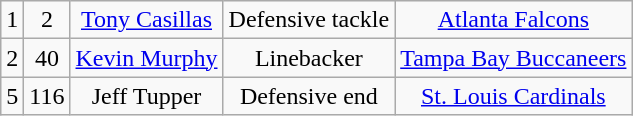<table class="wikitable" style="text-align:center">
<tr>
<td>1</td>
<td>2</td>
<td><a href='#'>Tony Casillas</a></td>
<td>Defensive tackle</td>
<td><a href='#'>Atlanta Falcons</a></td>
</tr>
<tr>
<td>2</td>
<td>40</td>
<td><a href='#'>Kevin Murphy</a></td>
<td>Linebacker</td>
<td><a href='#'>Tampa Bay Buccaneers</a></td>
</tr>
<tr>
<td>5</td>
<td>116</td>
<td>Jeff Tupper</td>
<td>Defensive end</td>
<td><a href='#'>St. Louis Cardinals</a></td>
</tr>
</table>
